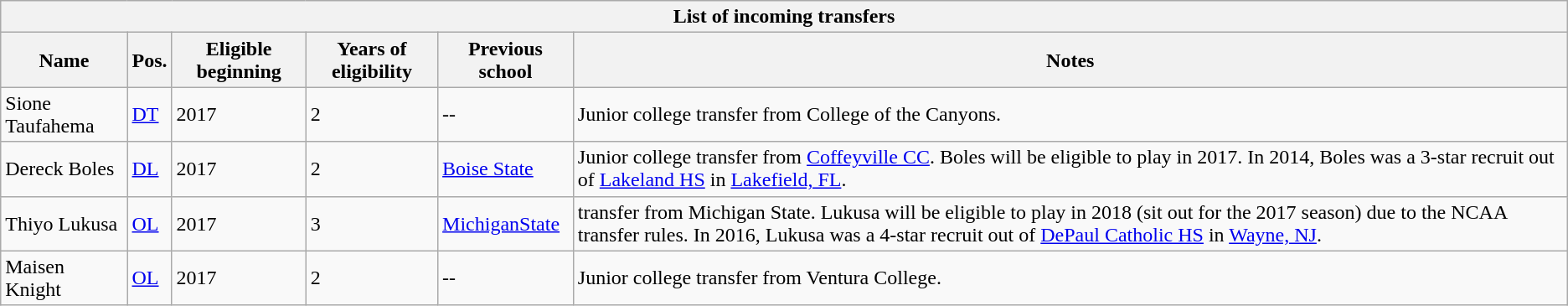<table class="wikitable collapsible collapsed">
<tr>
<th colspan="6">List of incoming transfers</th>
</tr>
<tr>
<th>Name</th>
<th>Pos.</th>
<th>Eligible beginning</th>
<th>Years of eligibility</th>
<th>Previous school</th>
<th>Notes</th>
</tr>
<tr>
<td>Sione Taufahema</td>
<td><a href='#'>DT</a></td>
<td>2017</td>
<td>2</td>
<td>--</td>
<td>Junior college transfer from College of the Canyons.</td>
</tr>
<tr>
<td>Dereck Boles</td>
<td><a href='#'>DL</a></td>
<td>2017</td>
<td>2</td>
<td><a href='#'>Boise State</a></td>
<td>Junior college transfer from <a href='#'>Coffeyville CC</a>. Boles will be eligible to play in 2017. In 2014, Boles was a 3-star recruit out of <a href='#'>Lakeland HS</a> in <a href='#'>Lakefield, FL</a>.</td>
</tr>
<tr>
<td>Thiyo Lukusa</td>
<td><a href='#'>OL</a></td>
<td>2017</td>
<td>3</td>
<td><a href='#'>MichiganState</a></td>
<td>transfer from Michigan State. Lukusa will be eligible to play in 2018 (sit out for the 2017 season) due to the NCAA transfer rules. In 2016, Lukusa was a 4-star recruit out of <a href='#'>DePaul Catholic HS</a> in <a href='#'>Wayne, NJ</a>.</td>
</tr>
<tr>
<td>Maisen Knight</td>
<td><a href='#'>OL</a></td>
<td>2017</td>
<td>2</td>
<td>--</td>
<td>Junior college transfer from Ventura College.</td>
</tr>
</table>
